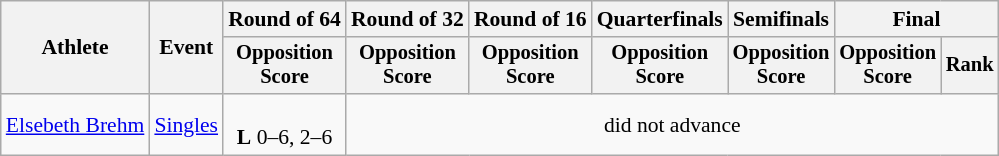<table class=wikitable style="font-size:90%">
<tr>
<th rowspan=2>Athlete</th>
<th rowspan=2>Event</th>
<th>Round of 64</th>
<th>Round of 32</th>
<th>Round of 16</th>
<th>Quarterfinals</th>
<th>Semifinals</th>
<th colspan=2>Final</th>
</tr>
<tr style="font-size:95%">
<th>Opposition<br>Score</th>
<th>Opposition<br>Score</th>
<th>Opposition<br>Score</th>
<th>Opposition<br>Score</th>
<th>Opposition<br>Score</th>
<th>Opposition<br>Score</th>
<th>Rank</th>
</tr>
<tr align=center>
<td align=left><a href='#'>Elsebeth Brehm</a></td>
<td align=left><a href='#'>Singles</a></td>
<td><br> <strong>L</strong> 0–6, 2–6</td>
<td colspan=6>did not advance</td>
</tr>
</table>
